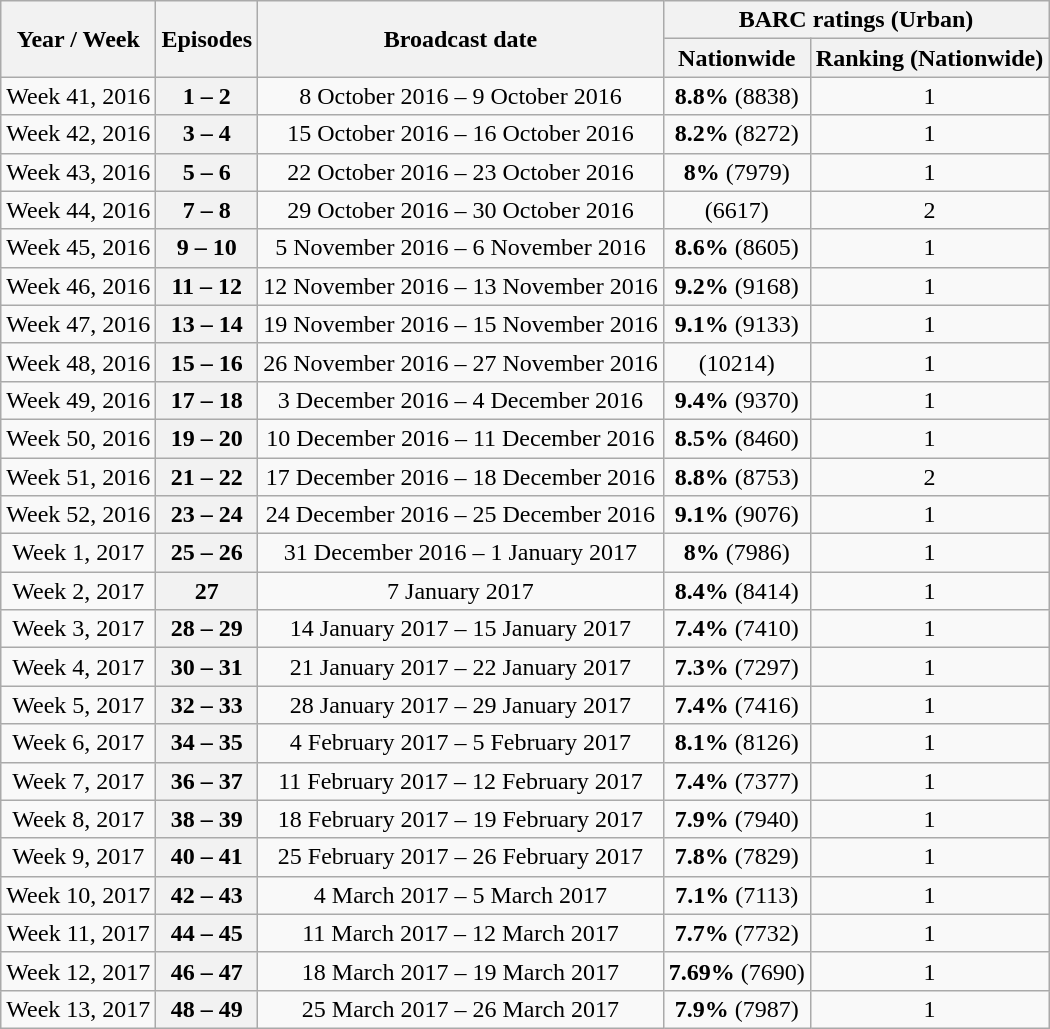<table class="wikitable" style="text-align:center">
<tr>
<th rowspan="2">Year / Week</th>
<th rowspan="2">Episodes</th>
<th rowspan="2">Broadcast date</th>
<th colspan="2">BARC ratings (Urban)</th>
</tr>
<tr>
<th>Nationwide</th>
<th>Ranking (Nationwide)</th>
</tr>
<tr>
<td>Week 41, 2016</td>
<th>1 – 2</th>
<td>8 October 2016 – 9 October 2016</td>
<td><strong>8.8%</strong> (8838)</td>
<td>1</td>
</tr>
<tr>
<td>Week 42, 2016</td>
<th>3 – 4</th>
<td>15 October 2016 – 16 October 2016</td>
<td><strong>8.2%</strong> (8272)</td>
<td>1</td>
</tr>
<tr>
<td>Week 43, 2016</td>
<th>5 – 6</th>
<td>22 October 2016 – 23 October 2016</td>
<td><strong>8%</strong> (7979)</td>
<td>1</td>
</tr>
<tr>
<td>Week 44, 2016</td>
<th>7 – 8</th>
<td>29 October 2016 – 30 October 2016</td>
<td> (6617)</td>
<td>2</td>
</tr>
<tr>
<td>Week 45, 2016</td>
<th>9 – 10</th>
<td>5 November 2016 – 6 November 2016</td>
<td><strong>8.6%</strong> (8605)</td>
<td>1</td>
</tr>
<tr>
<td>Week 46, 2016</td>
<th>11 – 12</th>
<td>12 November 2016 – 13 November 2016</td>
<td><strong>9.2%</strong> (9168)</td>
<td>1</td>
</tr>
<tr>
<td>Week 47, 2016</td>
<th>13 – 14</th>
<td>19 November 2016 – 15 November 2016</td>
<td><strong>9.1%</strong> (9133)</td>
<td>1</td>
</tr>
<tr>
<td>Week 48, 2016</td>
<th>15 – 16</th>
<td>26 November 2016 – 27 November 2016</td>
<td> (10214)</td>
<td>1</td>
</tr>
<tr>
<td>Week 49, 2016</td>
<th>17 – 18</th>
<td>3 December 2016 – 4 December 2016</td>
<td><strong>9.4%</strong> (9370)</td>
<td>1</td>
</tr>
<tr>
<td>Week 50, 2016</td>
<th>19 – 20</th>
<td>10 December 2016 – 11 December 2016</td>
<td><strong>8.5%</strong> (8460)</td>
<td>1</td>
</tr>
<tr>
<td>Week 51, 2016</td>
<th>21 – 22</th>
<td>17 December 2016 – 18 December 2016</td>
<td><strong>8.8%</strong> (8753)</td>
<td>2</td>
</tr>
<tr>
<td>Week 52, 2016</td>
<th>23 – 24</th>
<td>24 December 2016 – 25 December 2016</td>
<td><strong>9.1%</strong> (9076)</td>
<td>1</td>
</tr>
<tr>
<td>Week 1, 2017</td>
<th>25 – 26</th>
<td>31 December 2016 – 1 January 2017</td>
<td><strong>8%</strong> (7986)</td>
<td>1</td>
</tr>
<tr>
<td>Week 2, 2017</td>
<th>27</th>
<td>7 January 2017</td>
<td><strong>8.4%</strong> (8414)</td>
<td>1</td>
</tr>
<tr>
<td>Week 3, 2017</td>
<th>28 – 29</th>
<td>14 January 2017 – 15 January 2017</td>
<td><strong>7.4%</strong> (7410)</td>
<td>1</td>
</tr>
<tr>
<td>Week 4, 2017</td>
<th>30 – 31</th>
<td>21 January 2017 – 22 January 2017</td>
<td><strong>7.3%</strong> (7297)</td>
<td>1</td>
</tr>
<tr>
<td>Week 5, 2017</td>
<th>32 – 33</th>
<td>28 January 2017 – 29 January 2017</td>
<td><strong>7.4%</strong> (7416)</td>
<td>1</td>
</tr>
<tr>
<td>Week 6, 2017</td>
<th>34 – 35</th>
<td>4 February 2017 – 5 February 2017</td>
<td><strong>8.1%</strong> (8126)</td>
<td>1</td>
</tr>
<tr>
<td>Week 7, 2017</td>
<th>36 – 37</th>
<td>11 February 2017 – 12 February 2017</td>
<td><strong>7.4%</strong> (7377)</td>
<td>1</td>
</tr>
<tr>
<td>Week 8, 2017</td>
<th>38 – 39</th>
<td>18 February 2017 – 19 February 2017</td>
<td><strong>7.9%</strong> (7940)</td>
<td>1</td>
</tr>
<tr>
<td>Week 9, 2017</td>
<th>40 – 41</th>
<td>25 February 2017 – 26 February 2017</td>
<td><strong>7.8%</strong> (7829)</td>
<td>1</td>
</tr>
<tr>
<td>Week 10, 2017</td>
<th>42 – 43</th>
<td>4 March 2017 – 5 March 2017</td>
<td><strong>7.1%</strong> (7113)</td>
<td>1</td>
</tr>
<tr>
<td>Week 11, 2017</td>
<th>44 – 45</th>
<td>11 March 2017 – 12 March 2017</td>
<td><strong>7.7%</strong> (7732)</td>
<td>1</td>
</tr>
<tr>
<td>Week 12, 2017</td>
<th>46 – 47</th>
<td>18 March 2017 – 19 March 2017</td>
<td><strong>7.69%</strong> (7690)</td>
<td>1</td>
</tr>
<tr>
<td>Week 13, 2017</td>
<th>48 – 49</th>
<td>25 March 2017 – 26 March 2017</td>
<td><strong>7.9%</strong> (7987)</td>
<td>1</td>
</tr>
</table>
